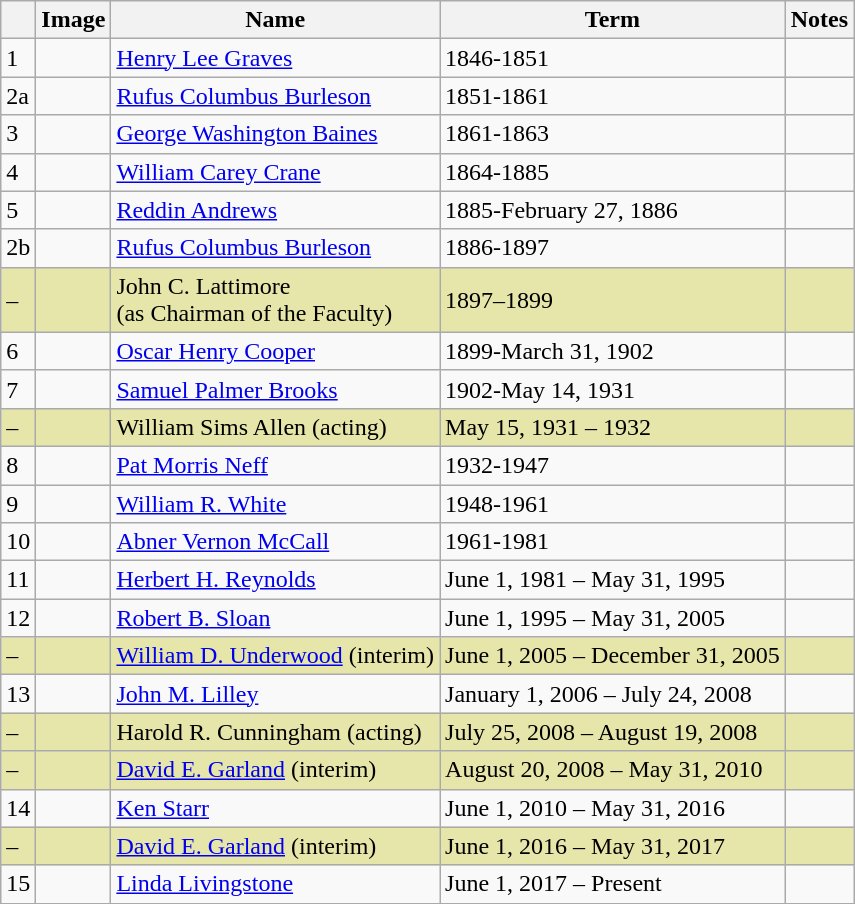<table class="wikitable">
<tr>
<th></th>
<th>Image</th>
<th>Name</th>
<th>Term</th>
<th>Notes</th>
</tr>
<tr>
<td>1</td>
<td></td>
<td><a href='#'>Henry Lee Graves</a></td>
<td>1846-1851</td>
<td></td>
</tr>
<tr>
<td>2a</td>
<td></td>
<td><a href='#'>Rufus Columbus Burleson</a></td>
<td>1851-1861</td>
<td></td>
</tr>
<tr>
<td>3</td>
<td></td>
<td><a href='#'>George Washington Baines</a></td>
<td>1861-1863</td>
<td></td>
</tr>
<tr>
<td>4</td>
<td></td>
<td><a href='#'>William Carey Crane</a></td>
<td>1864-1885</td>
<td></td>
</tr>
<tr>
<td>5</td>
<td></td>
<td><a href='#'>Reddin Andrews</a></td>
<td>1885-February 27, 1886</td>
<td></td>
</tr>
<tr>
<td>2b</td>
<td></td>
<td><a href='#'>Rufus Columbus Burleson</a></td>
<td>1886-1897</td>
<td></td>
</tr>
<tr bgcolor="#e6e6aa">
<td>–</td>
<td></td>
<td>John C. Lattimore<br>(as Chairman of the Faculty)</td>
<td>1897–1899</td>
<td></td>
</tr>
<tr>
<td>6</td>
<td></td>
<td><a href='#'>Oscar Henry Cooper</a></td>
<td>1899-March 31, 1902</td>
<td></td>
</tr>
<tr>
<td>7</td>
<td></td>
<td><a href='#'>Samuel Palmer Brooks</a></td>
<td>1902-May 14, 1931</td>
<td></td>
</tr>
<tr bgcolor="#e6e6aa">
<td>–</td>
<td></td>
<td>William Sims Allen (acting)</td>
<td>May 15, 1931 – 1932</td>
<td></td>
</tr>
<tr>
<td>8</td>
<td></td>
<td><a href='#'>Pat Morris Neff</a></td>
<td>1932-1947</td>
<td></td>
</tr>
<tr>
<td>9</td>
<td></td>
<td><a href='#'>William R. White</a></td>
<td>1948-1961</td>
<td></td>
</tr>
<tr>
<td>10</td>
<td></td>
<td><a href='#'>Abner Vernon McCall</a></td>
<td>1961-1981</td>
<td></td>
</tr>
<tr>
<td>11</td>
<td></td>
<td><a href='#'>Herbert H. Reynolds</a></td>
<td>June 1, 1981 – May 31, 1995</td>
<td></td>
</tr>
<tr>
<td>12</td>
<td></td>
<td><a href='#'>Robert B. Sloan</a></td>
<td>June 1, 1995 – May 31, 2005</td>
<td></td>
</tr>
<tr bgcolor="#e6e6aa">
<td>–</td>
<td></td>
<td><a href='#'>William D. Underwood</a> (interim)</td>
<td>June 1, 2005 – December 31, 2005</td>
<td></td>
</tr>
<tr>
<td>13</td>
<td></td>
<td><a href='#'>John M. Lilley</a></td>
<td>January 1, 2006 – July 24, 2008</td>
<td></td>
</tr>
<tr bgcolor="#e6e6aa">
<td>–</td>
<td></td>
<td>Harold R. Cunningham (acting)</td>
<td>July 25, 2008 – August 19, 2008</td>
<td></td>
</tr>
<tr bgcolor="#e6e6aa">
<td>–</td>
<td></td>
<td><a href='#'>David E. Garland</a> (interim)</td>
<td>August 20, 2008 – May 31, 2010</td>
<td></td>
</tr>
<tr>
<td>14</td>
<td></td>
<td><a href='#'>Ken Starr</a></td>
<td>June 1, 2010 – May 31, 2016</td>
<td></td>
</tr>
<tr bgcolor="#e6e6aa">
<td>–</td>
<td></td>
<td><a href='#'>David E. Garland</a> (interim)</td>
<td>June 1, 2016 – May 31, 2017</td>
<td></td>
</tr>
<tr>
<td>15</td>
<td></td>
<td><a href='#'>Linda Livingstone</a></td>
<td>June 1, 2017 – Present</td>
<td></td>
</tr>
<tr>
</tr>
</table>
